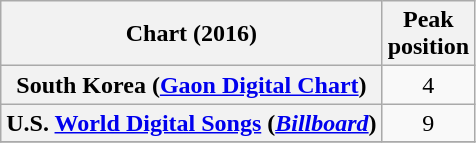<table class="wikitable plainrowheaders">
<tr>
<th>Chart (2016)</th>
<th>Peak<br>position</th>
</tr>
<tr>
<th scope="row">South Korea (<a href='#'>Gaon Digital Chart</a>)</th>
<td align="center">4</td>
</tr>
<tr>
<th scope="row">U.S. <a href='#'>World Digital Songs</a> (<em><a href='#'>Billboard</a></em>)</th>
<td align="center">9</td>
</tr>
<tr>
</tr>
</table>
